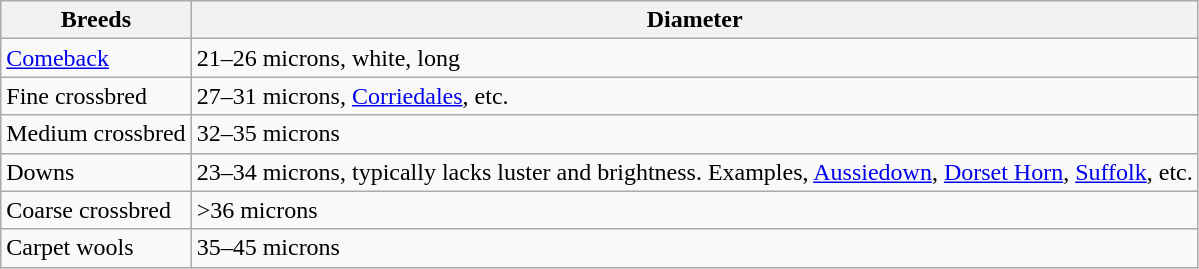<table class="wikitable">
<tr>
<th>Breeds</th>
<th>Diameter</th>
</tr>
<tr>
<td><a href='#'>Comeback</a></td>
<td>21–26 microns, white,  long</td>
</tr>
<tr>
<td>Fine crossbred</td>
<td>27–31 microns, <a href='#'>Corriedales</a>, etc.</td>
</tr>
<tr>
<td>Medium crossbred</td>
<td>32–35 microns</td>
</tr>
<tr>
<td>Downs</td>
<td>23–34 microns, typically lacks luster and brightness. Examples, <a href='#'>Aussiedown</a>, <a href='#'>Dorset Horn</a>, <a href='#'>Suffolk</a>, etc.</td>
</tr>
<tr>
<td>Coarse crossbred</td>
<td>>36 microns</td>
</tr>
<tr>
<td>Carpet wools</td>
<td>35–45 microns</td>
</tr>
</table>
